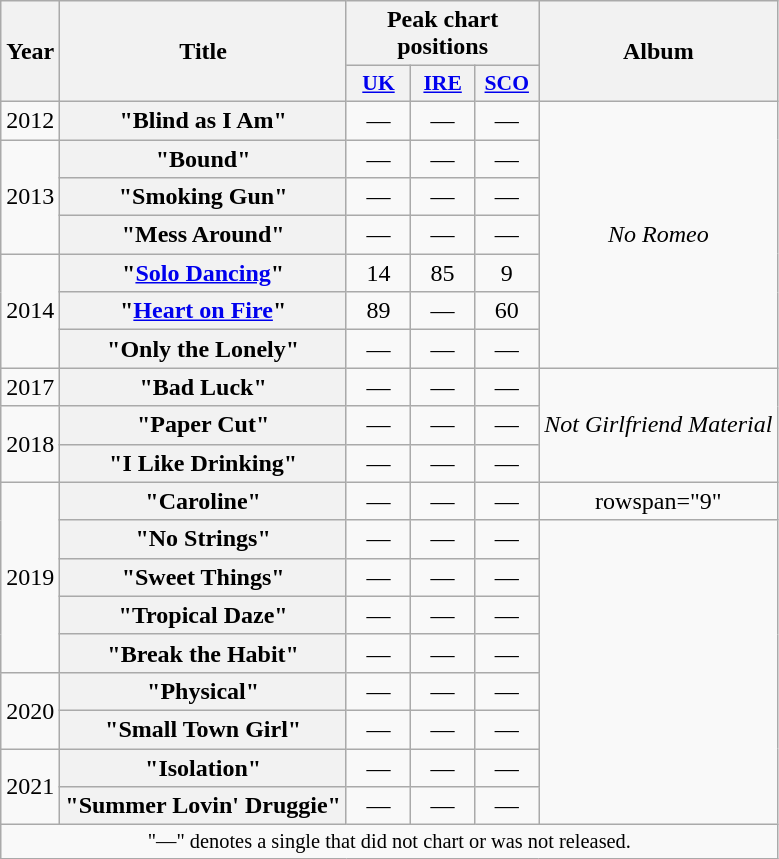<table class="wikitable plainrowheaders" style="text-align:center;">
<tr>
<th scope="col" rowspan="2">Year</th>
<th scope="col" rowspan="2">Title</th>
<th scope="col" colspan="3">Peak chart positions</th>
<th scope="col" rowspan="2">Album</th>
</tr>
<tr>
<th scope="col" style="width:2.5em;font-size:90%;"><a href='#'>UK</a><br></th>
<th scope="col" style="width:2.5em;font-size:90%;"><a href='#'>IRE</a><br></th>
<th scope="col" style="width:2.5em;font-size:90%;"><a href='#'>SCO</a><br></th>
</tr>
<tr>
<td>2012</td>
<th scope="row">"Blind as I Am"</th>
<td>—</td>
<td>—</td>
<td>—</td>
<td rowspan="7"><em>No Romeo</em></td>
</tr>
<tr>
<td rowspan="3">2013</td>
<th scope="row">"Bound"</th>
<td>—</td>
<td>—</td>
<td>—</td>
</tr>
<tr>
<th scope="row">"Smoking Gun"</th>
<td>—</td>
<td>—</td>
<td>—</td>
</tr>
<tr>
<th scope="row">"Mess Around"</th>
<td>—</td>
<td>—</td>
<td>—</td>
</tr>
<tr>
<td rowspan="3">2014</td>
<th scope="row">"<a href='#'>Solo Dancing</a>"</th>
<td>14</td>
<td>85</td>
<td>9</td>
</tr>
<tr>
<th scope="row">"<a href='#'>Heart on Fire</a>"</th>
<td>89</td>
<td>—</td>
<td>60</td>
</tr>
<tr>
<th scope="row">"Only the Lonely"</th>
<td>—</td>
<td>—</td>
<td>—</td>
</tr>
<tr>
<td>2017</td>
<th scope="row">"Bad Luck"</th>
<td>—</td>
<td>—</td>
<td>—</td>
<td rowspan="3"><em>Not Girlfriend Material</em></td>
</tr>
<tr>
<td rowspan="2">2018</td>
<th scope="row">"Paper Cut"</th>
<td>—</td>
<td>—</td>
<td>—</td>
</tr>
<tr>
<th scope="row">"I Like Drinking"</th>
<td>—</td>
<td>—</td>
<td>—</td>
</tr>
<tr>
<td rowspan="5">2019</td>
<th scope="row">"Caroline"</th>
<td>—</td>
<td>—</td>
<td>—</td>
<td>rowspan="9" </td>
</tr>
<tr>
<th scope="row">"No Strings"</th>
<td>—</td>
<td>—</td>
<td>—</td>
</tr>
<tr>
<th scope="row">"Sweet Things"</th>
<td>—</td>
<td>—</td>
<td>—</td>
</tr>
<tr>
<th scope="row">"Tropical Daze"</th>
<td>—</td>
<td>—</td>
<td>—</td>
</tr>
<tr>
<th scope="row">"Break the Habit"</th>
<td>—</td>
<td>—</td>
<td>—</td>
</tr>
<tr>
<td rowspan="2">2020</td>
<th scope="row">"Physical"</th>
<td>—</td>
<td>—</td>
<td>—</td>
</tr>
<tr>
<th scope="row">"Small Town Girl"</th>
<td>—</td>
<td>—</td>
<td>—</td>
</tr>
<tr>
<td rowspan="2">2021</td>
<th scope="row">"Isolation"</th>
<td>—</td>
<td>—</td>
<td>—</td>
</tr>
<tr>
<th scope="row">"Summer Lovin' Druggie"</th>
<td>—</td>
<td>—</td>
<td>—</td>
</tr>
<tr>
<td colspan="19" style="font-size:85%">"—" denotes a single that did not chart or was not released.</td>
</tr>
</table>
